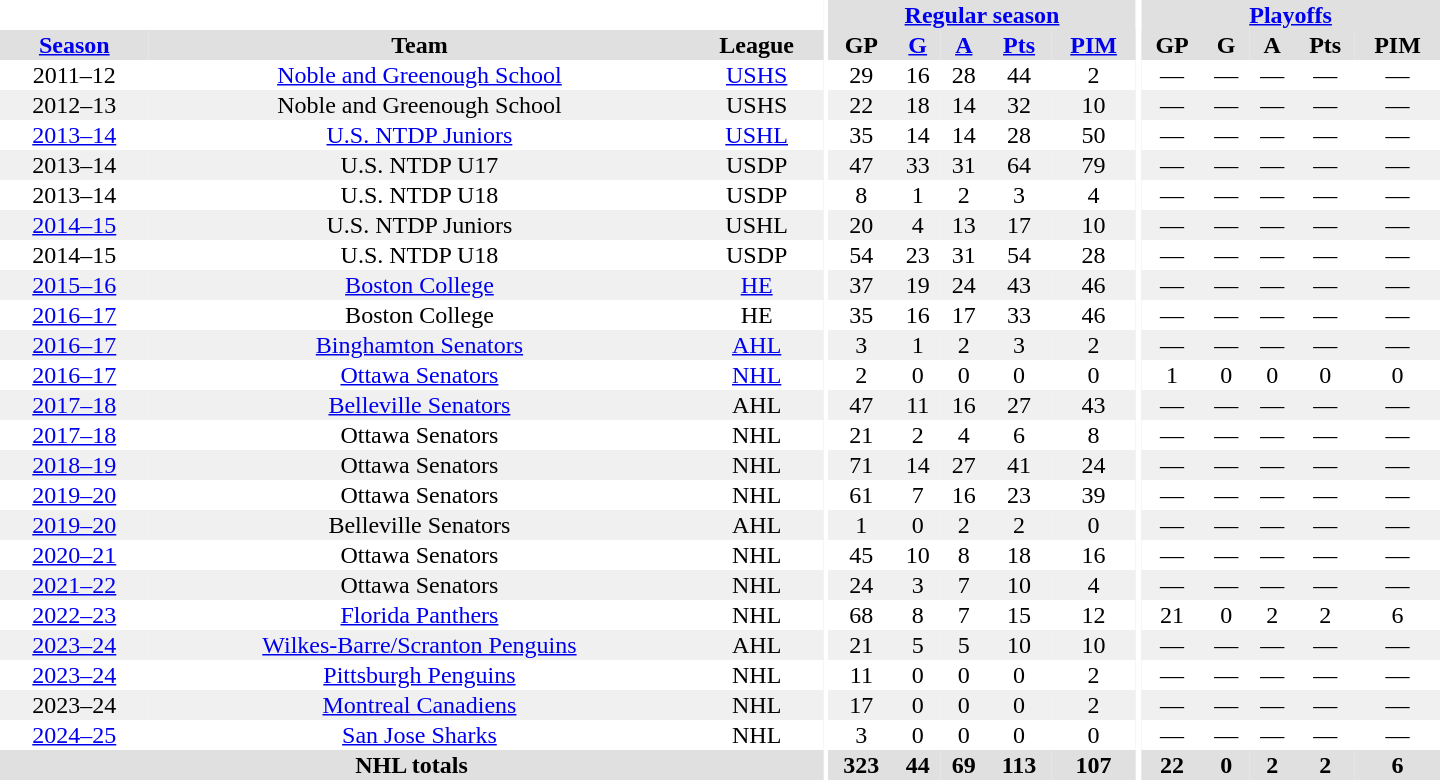<table border="0" cellpadding="1" cellspacing="0" style="text-align:center; width:60em">
<tr bgcolor="#e0e0e0">
<th colspan="3" bgcolor="#ffffff"></th>
<th rowspan="99" bgcolor="#ffffff"></th>
<th colspan="5"><a href='#'>Regular season</a></th>
<th rowspan="99" bgcolor="#ffffff"></th>
<th colspan="5"><a href='#'>Playoffs</a></th>
</tr>
<tr bgcolor="#e0e0e0">
<th><a href='#'>Season</a></th>
<th>Team</th>
<th>League</th>
<th>GP</th>
<th><a href='#'>G</a></th>
<th><a href='#'>A</a></th>
<th><a href='#'>Pts</a></th>
<th><a href='#'>PIM</a></th>
<th>GP</th>
<th>G</th>
<th>A</th>
<th>Pts</th>
<th>PIM</th>
</tr>
<tr>
<td>2011–12</td>
<td><a href='#'>Noble and Greenough School</a></td>
<td><a href='#'>USHS</a></td>
<td>29</td>
<td>16</td>
<td>28</td>
<td>44</td>
<td>2</td>
<td>—</td>
<td>—</td>
<td>—</td>
<td>—</td>
<td>—</td>
</tr>
<tr bgcolor="#f0f0f0">
<td>2012–13</td>
<td>Noble and Greenough School</td>
<td>USHS</td>
<td>22</td>
<td>18</td>
<td>14</td>
<td>32</td>
<td>10</td>
<td>—</td>
<td>—</td>
<td>—</td>
<td>—</td>
<td>—</td>
</tr>
<tr>
<td><a href='#'>2013–14</a></td>
<td><a href='#'>U.S. NTDP Juniors</a></td>
<td><a href='#'>USHL</a></td>
<td>35</td>
<td>14</td>
<td>14</td>
<td>28</td>
<td>50</td>
<td>—</td>
<td>—</td>
<td>—</td>
<td>—</td>
<td>—</td>
</tr>
<tr bgcolor="#f0f0f0">
<td>2013–14</td>
<td>U.S. NTDP U17</td>
<td>USDP</td>
<td>47</td>
<td>33</td>
<td>31</td>
<td>64</td>
<td>79</td>
<td>—</td>
<td>—</td>
<td>—</td>
<td>—</td>
<td>—</td>
</tr>
<tr>
<td>2013–14</td>
<td>U.S. NTDP U18</td>
<td>USDP</td>
<td>8</td>
<td>1</td>
<td>2</td>
<td>3</td>
<td>4</td>
<td>—</td>
<td>—</td>
<td>—</td>
<td>—</td>
<td>—</td>
</tr>
<tr bgcolor="#f0f0f0">
<td><a href='#'>2014–15</a></td>
<td>U.S. NTDP Juniors</td>
<td>USHL</td>
<td>20</td>
<td>4</td>
<td>13</td>
<td>17</td>
<td>10</td>
<td>—</td>
<td>—</td>
<td>—</td>
<td>—</td>
<td>—</td>
</tr>
<tr>
<td>2014–15</td>
<td>U.S. NTDP U18</td>
<td>USDP</td>
<td>54</td>
<td>23</td>
<td>31</td>
<td>54</td>
<td>28</td>
<td>—</td>
<td>—</td>
<td>—</td>
<td>—</td>
<td>—</td>
</tr>
<tr bgcolor="#f0f0f0">
<td><a href='#'>2015–16</a></td>
<td><a href='#'>Boston College</a></td>
<td><a href='#'>HE</a></td>
<td>37</td>
<td>19</td>
<td>24</td>
<td>43</td>
<td>46</td>
<td>—</td>
<td>—</td>
<td>—</td>
<td>—</td>
<td>—</td>
</tr>
<tr>
<td><a href='#'>2016–17</a></td>
<td>Boston College</td>
<td>HE</td>
<td>35</td>
<td>16</td>
<td>17</td>
<td>33</td>
<td>46</td>
<td>—</td>
<td>—</td>
<td>—</td>
<td>—</td>
<td>—</td>
</tr>
<tr bgcolor="#f0f0f0">
<td><a href='#'>2016–17</a></td>
<td><a href='#'>Binghamton Senators</a></td>
<td><a href='#'>AHL</a></td>
<td>3</td>
<td>1</td>
<td>2</td>
<td>3</td>
<td>2</td>
<td>—</td>
<td>—</td>
<td>—</td>
<td>—</td>
<td>—</td>
</tr>
<tr>
<td><a href='#'>2016–17</a></td>
<td><a href='#'>Ottawa Senators</a></td>
<td><a href='#'>NHL</a></td>
<td>2</td>
<td>0</td>
<td>0</td>
<td>0</td>
<td>0</td>
<td>1</td>
<td>0</td>
<td>0</td>
<td>0</td>
<td>0</td>
</tr>
<tr bgcolor="#f0f0f0">
<td><a href='#'>2017–18</a></td>
<td><a href='#'>Belleville Senators</a></td>
<td>AHL</td>
<td>47</td>
<td>11</td>
<td>16</td>
<td>27</td>
<td>43</td>
<td>—</td>
<td>—</td>
<td>—</td>
<td>—</td>
<td>—</td>
</tr>
<tr>
<td><a href='#'>2017–18</a></td>
<td>Ottawa Senators</td>
<td>NHL</td>
<td>21</td>
<td>2</td>
<td>4</td>
<td>6</td>
<td>8</td>
<td>—</td>
<td>—</td>
<td>—</td>
<td>—</td>
<td>—</td>
</tr>
<tr bgcolor="#f0f0f0">
<td><a href='#'>2018–19</a></td>
<td>Ottawa Senators</td>
<td>NHL</td>
<td>71</td>
<td>14</td>
<td>27</td>
<td>41</td>
<td>24</td>
<td>—</td>
<td>—</td>
<td>—</td>
<td>—</td>
<td>—</td>
</tr>
<tr>
<td><a href='#'>2019–20</a></td>
<td>Ottawa Senators</td>
<td>NHL</td>
<td>61</td>
<td>7</td>
<td>16</td>
<td>23</td>
<td>39</td>
<td>—</td>
<td>—</td>
<td>—</td>
<td>—</td>
<td>—</td>
</tr>
<tr bgcolor="#f0f0f0">
<td><a href='#'>2019–20</a></td>
<td>Belleville Senators</td>
<td>AHL</td>
<td>1</td>
<td>0</td>
<td>2</td>
<td>2</td>
<td>0</td>
<td>—</td>
<td>—</td>
<td>—</td>
<td>—</td>
<td>—</td>
</tr>
<tr>
<td><a href='#'>2020–21</a></td>
<td>Ottawa Senators</td>
<td>NHL</td>
<td>45</td>
<td>10</td>
<td>8</td>
<td>18</td>
<td>16</td>
<td>—</td>
<td>—</td>
<td>—</td>
<td>—</td>
<td>—</td>
</tr>
<tr bgcolor="#f0f0f0">
<td><a href='#'>2021–22</a></td>
<td>Ottawa Senators</td>
<td>NHL</td>
<td>24</td>
<td>3</td>
<td>7</td>
<td>10</td>
<td>4</td>
<td>—</td>
<td>—</td>
<td>—</td>
<td>—</td>
<td>—</td>
</tr>
<tr>
<td><a href='#'>2022–23</a></td>
<td><a href='#'>Florida Panthers</a></td>
<td>NHL</td>
<td>68</td>
<td>8</td>
<td>7</td>
<td>15</td>
<td>12</td>
<td>21</td>
<td>0</td>
<td>2</td>
<td>2</td>
<td>6</td>
</tr>
<tr bgcolor="#f0f0f0">
<td><a href='#'>2023–24</a></td>
<td><a href='#'>Wilkes-Barre/Scranton Penguins</a></td>
<td>AHL</td>
<td>21</td>
<td>5</td>
<td>5</td>
<td>10</td>
<td>10</td>
<td>—</td>
<td>—</td>
<td>—</td>
<td>—</td>
<td>—</td>
</tr>
<tr>
<td><a href='#'>2023–24</a></td>
<td><a href='#'>Pittsburgh Penguins</a></td>
<td>NHL</td>
<td>11</td>
<td>0</td>
<td>0</td>
<td>0</td>
<td>2</td>
<td>—</td>
<td>—</td>
<td>—</td>
<td>—</td>
<td>—</td>
</tr>
<tr bgcolor="#f0f0f0">
<td>2023–24</td>
<td><a href='#'>Montreal Canadiens</a></td>
<td>NHL</td>
<td>17</td>
<td>0</td>
<td>0</td>
<td>0</td>
<td>2</td>
<td>—</td>
<td>—</td>
<td>—</td>
<td>—</td>
<td>—</td>
</tr>
<tr>
<td><a href='#'>2024–25</a></td>
<td><a href='#'>San Jose Sharks</a></td>
<td>NHL</td>
<td>3</td>
<td>0</td>
<td>0</td>
<td>0</td>
<td>0</td>
<td>—</td>
<td>—</td>
<td>—</td>
<td>—</td>
<td>—</td>
</tr>
<tr bgcolor="#e0e0e0">
<th colspan="3">NHL totals</th>
<th>323</th>
<th>44</th>
<th>69</th>
<th>113</th>
<th>107</th>
<th>22</th>
<th>0</th>
<th>2</th>
<th>2</th>
<th>6</th>
</tr>
</table>
